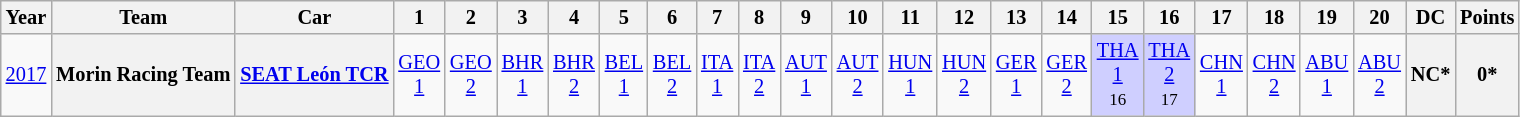<table class="wikitable" style="text-align:center; font-size:85%">
<tr>
<th>Year</th>
<th>Team</th>
<th>Car</th>
<th>1</th>
<th>2</th>
<th>3</th>
<th>4</th>
<th>5</th>
<th>6</th>
<th>7</th>
<th>8</th>
<th>9</th>
<th>10</th>
<th>11</th>
<th>12</th>
<th>13</th>
<th>14</th>
<th>15</th>
<th>16</th>
<th>17</th>
<th>18</th>
<th>19</th>
<th>20</th>
<th>DC</th>
<th>Points</th>
</tr>
<tr>
<td><a href='#'>2017</a></td>
<th>Morin Racing Team</th>
<th><a href='#'>SEAT León TCR</a></th>
<td style="background:#;"><a href='#'>GEO<br>1</a><br><small></small></td>
<td style="background:#;"><a href='#'>GEO<br>2</a><br><small></small></td>
<td style="background:#;"><a href='#'>BHR<br>1</a><br><small></small></td>
<td style="background:#;"><a href='#'>BHR<br>2</a><br><small></small></td>
<td style="background:#;"><a href='#'>BEL<br>1</a><br><small></small></td>
<td style="background:#;"><a href='#'>BEL<br>2</a><br><small></small></td>
<td style="background:#;"><a href='#'>ITA<br>1</a><br><small></small></td>
<td style="background:#;"><a href='#'>ITA<br>2</a><br><small></small></td>
<td style="background:#;"><a href='#'>AUT<br>1</a><br><small></small></td>
<td style="background:#;"><a href='#'>AUT<br>2</a><br><small></small></td>
<td style="background:#;"><a href='#'>HUN<br>1</a><br><small></small></td>
<td style="background:#;"><a href='#'>HUN<br>2</a><br><small></small></td>
<td style="background:#;"><a href='#'>GER<br>1</a><br><small></small></td>
<td style="background:#;"><a href='#'>GER<br>2</a><br><small></small></td>
<td style="background:#CFCFFF;"><a href='#'>THA<br>1</a><br><small>16</small></td>
<td style="background:#CFCFFF;"><a href='#'>THA<br>2</a><br><small>17</small></td>
<td style="background:#;"><a href='#'>CHN<br>1</a><br><small></small></td>
<td style="background:#;"><a href='#'>CHN<br>2</a><br><small></small></td>
<td style="background:#;"><a href='#'>ABU<br>1</a><br><small></small></td>
<td style="background:#;"><a href='#'>ABU<br>2</a><br><small></small></td>
<th>NC*</th>
<th>0*</th>
</tr>
</table>
